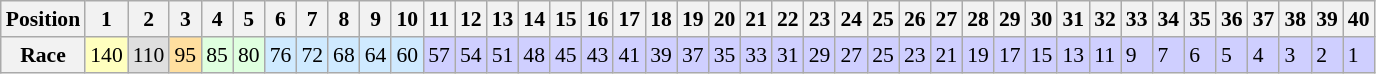<table class="wikitable" style="font-size: 90%;">
<tr>
<th>Position</th>
<th>1</th>
<th>2</th>
<th>3</th>
<th>4</th>
<th>5</th>
<th>6</th>
<th>7</th>
<th>8</th>
<th>9</th>
<th>10</th>
<th>11</th>
<th>12</th>
<th>13</th>
<th>14</th>
<th>15</th>
<th>16</th>
<th>17</th>
<th>18</th>
<th>19</th>
<th>20</th>
<th>21</th>
<th>22</th>
<th>23</th>
<th>24</th>
<th>25</th>
<th>26</th>
<th>27</th>
<th>28</th>
<th>29</th>
<th>30</th>
<th>31</th>
<th>32</th>
<th>33</th>
<th>34</th>
<th>35</th>
<th>36</th>
<th>37</th>
<th>38</th>
<th>39</th>
<th>40</th>
</tr>
<tr>
<th>Race</th>
<td style="background:#FFFFBF;">140</td>
<td style="background:#DFDFDF;">110</td>
<td style="background:#FFDF9F;">95</td>
<td style="background:#DFFFDF;">85</td>
<td style="background:#DFFFDF;">80</td>
<td style="background:#CFEAFF;">76</td>
<td style="background:#CFEAFF;">72</td>
<td style="background:#CFEAFF;">68</td>
<td style="background:#CFEAFF;">64</td>
<td style="background:#CFEAFF;">60</td>
<td style="background:#CFCFFF;">57</td>
<td style="background:#CFCFFF;">54</td>
<td style="background:#CFCFFF;">51</td>
<td style="background:#CFCFFF;">48</td>
<td style="background:#CFCFFF;">45</td>
<td style="background:#CFCFFF;">43</td>
<td style="background:#CFCFFF;">41</td>
<td style="background:#CFCFFF;">39</td>
<td style="background:#CFCFFF;">37</td>
<td style="background:#CFCFFF;">35</td>
<td style="background:#CFCFFF;">33</td>
<td style="background:#CFCFFF;">31</td>
<td style="background:#CFCFFF;">29</td>
<td style="background:#CFCFFF;">27</td>
<td style="background:#CFCFFF;">25</td>
<td style="background:#CFCFFF;">23</td>
<td style="background:#CFCFFF;">21</td>
<td style="background:#CFCFFF;">19</td>
<td style="background:#CFCFFF;">17</td>
<td style="background:#CFCFFF;">15</td>
<td style="background:#CFCFFF;">13</td>
<td style="background:#CFCFFF;">11</td>
<td style="background:#CFCFFF;">9</td>
<td style="background:#CFCFFF;">7</td>
<td style="background:#CFCFFF;">6</td>
<td style="background:#CFCFFF;">5</td>
<td style="background:#CFCFFF;">4</td>
<td style="background:#CFCFFF;">3</td>
<td style="background:#CFCFFF;">2</td>
<td style="background:#CFCFFF;">1</td>
</tr>
</table>
